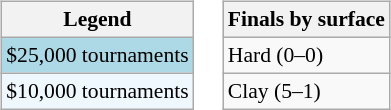<table>
<tr valign=top>
<td><br><table class=wikitable style="font-size:90%">
<tr>
<th>Legend</th>
</tr>
<tr style="background:lightblue;">
<td>$25,000 tournaments</td>
</tr>
<tr style="background:#f0f8ff;">
<td>$10,000 tournaments</td>
</tr>
</table>
</td>
<td><br><table class=wikitable style="font-size:90%">
<tr>
<th>Finals by surface</th>
</tr>
<tr>
<td>Hard (0–0)</td>
</tr>
<tr>
<td>Clay (5–1)</td>
</tr>
</table>
</td>
</tr>
</table>
